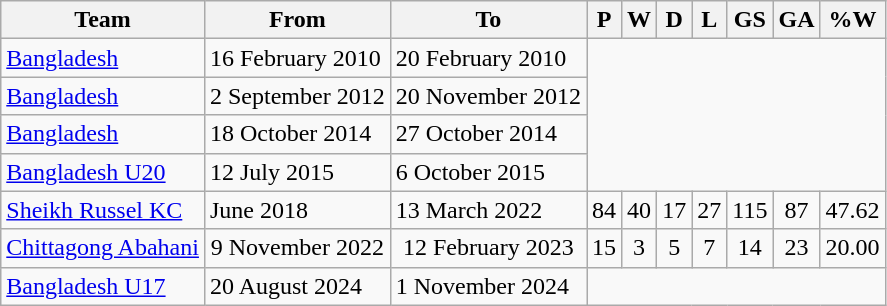<table class="wikitable sortable" style="text-align: center">
<tr>
<th>Team</th>
<th class="unsortable">From</th>
<th class="unsortable">To</th>
<th abbr="1">P</th>
<th abbr="1">W</th>
<th abbr="0">D</th>
<th abbr="1">L</th>
<th abbr="2">GS</th>
<th abbr="4">GA</th>
<th abbr="50">%W</th>
</tr>
<tr>
<td align="left"><a href='#'>Bangladesh</a></td>
<td align=left>16 February 2010</td>
<td align=left>20 February 2010<br></td>
</tr>
<tr>
<td align="left"><a href='#'>Bangladesh</a></td>
<td align=left>2 September 2012</td>
<td align=left>20 November 2012<br></td>
</tr>
<tr>
<td align="left"><a href='#'>Bangladesh</a></td>
<td align=left>18 October 2014</td>
<td align=left>27 October 2014<br></td>
</tr>
<tr>
<td align="left"><a href='#'>Bangladesh U20</a></td>
<td align="left">12 July 2015</td>
<td align="left">6 October 2015<br></td>
</tr>
<tr>
<td align="left"><a href='#'>Sheikh Russel KC</a></td>
<td align="left">June 2018</td>
<td align="left">13 March 2022</td>
<td>84</td>
<td>40</td>
<td>17</td>
<td>27</td>
<td>115</td>
<td>87</td>
<td>47.62</td>
</tr>
<tr>
<td><a href='#'>Chittagong Abahani</a></td>
<td>9 November 2022</td>
<td>12 February 2023</td>
<td>15</td>
<td>3</td>
<td>5</td>
<td>7</td>
<td>14</td>
<td>23</td>
<td>20.00</td>
</tr>
<tr>
<td align=left><a href='#'>Bangladesh U17</a></td>
<td align=left>20 August  2024</td>
<td align=left>1 November 2024<br></td>
</tr>
</table>
